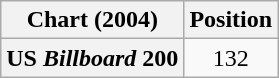<table class="wikitable plainrowheaders" style="text-align:center">
<tr>
<th scope="col">Chart (2004)</th>
<th scope="col">Position</th>
</tr>
<tr>
<th scope="row">US <em>Billboard</em> 200</th>
<td>132</td>
</tr>
</table>
